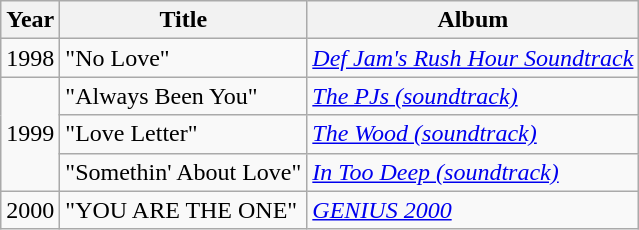<table class="wikitable">
<tr>
<th>Year</th>
<th>Title</th>
<th>Album</th>
</tr>
<tr>
<td>1998</td>
<td>"No Love"</td>
<td><em><a href='#'>Def Jam's Rush Hour Soundtrack</a></em></td>
</tr>
<tr>
<td rowspan="3">1999</td>
<td>"Always Been You"</td>
<td><em><a href='#'>The PJs (soundtrack)</a></em></td>
</tr>
<tr>
<td>"Love Letter"</td>
<td><em><a href='#'>The Wood (soundtrack)</a></em></td>
</tr>
<tr>
<td>"Somethin' About Love"</td>
<td><em><a href='#'>In Too Deep (soundtrack)</a></em></td>
</tr>
<tr>
<td>2000</td>
<td>"YOU ARE THE ONE"</td>
<td><em><a href='#'>GENIUS 2000</a></em></td>
</tr>
</table>
